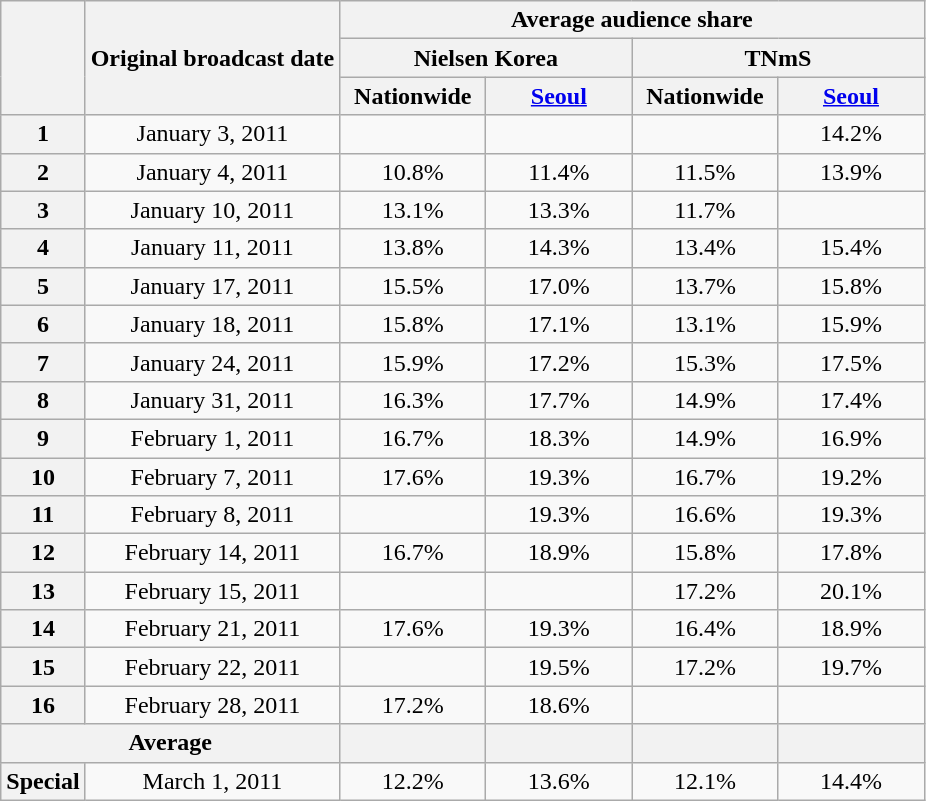<table class=wikitable style="text-align:center">
<tr>
<th rowspan="3"></th>
<th rowspan="3">Original broadcast date</th>
<th colspan="4">Average audience share</th>
</tr>
<tr>
<th colspan="2">Nielsen Korea</th>
<th colspan="2">TNmS</th>
</tr>
<tr>
<th width="90">Nationwide</th>
<th width="90"><a href='#'>Seoul</a></th>
<th width="90">Nationwide</th>
<th width="90"><a href='#'>Seoul</a></th>
</tr>
<tr>
<th>1</th>
<td>January 3, 2011</td>
<td><strong></strong> </td>
<td><strong></strong> </td>
<td><strong></strong> </td>
<td>14.2% </td>
</tr>
<tr>
<th>2</th>
<td>January 4, 2011</td>
<td>10.8% </td>
<td>11.4% </td>
<td>11.5% </td>
<td>13.9% </td>
</tr>
<tr>
<th>3</th>
<td>January 10, 2011</td>
<td>13.1% </td>
<td>13.3% </td>
<td>11.7% </td>
<td><strong></strong> </td>
</tr>
<tr>
<th>4</th>
<td>January 11, 2011</td>
<td>13.8% </td>
<td>14.3% </td>
<td>13.4% </td>
<td>15.4% </td>
</tr>
<tr>
<th>5</th>
<td>January 17, 2011</td>
<td>15.5% </td>
<td>17.0% </td>
<td>13.7% </td>
<td>15.8% </td>
</tr>
<tr>
<th>6</th>
<td>January 18, 2011</td>
<td>15.8% </td>
<td>17.1% </td>
<td>13.1% </td>
<td>15.9% </td>
</tr>
<tr>
<th>7</th>
<td>January 24, 2011</td>
<td>15.9% </td>
<td>17.2% </td>
<td>15.3% </td>
<td>17.5% </td>
</tr>
<tr>
<th>8</th>
<td>January 31, 2011</td>
<td>16.3% </td>
<td>17.7% </td>
<td>14.9% </td>
<td>17.4% </td>
</tr>
<tr>
<th>9</th>
<td>February 1, 2011</td>
<td>16.7% </td>
<td>18.3% </td>
<td>14.9% </td>
<td>16.9% </td>
</tr>
<tr>
<th>10</th>
<td>February 7, 2011</td>
<td>17.6% </td>
<td>19.3% </td>
<td>16.7% </td>
<td>19.2% </td>
</tr>
<tr>
<th>11</th>
<td>February 8, 2011</td>
<td><strong></strong> </td>
<td>19.3% </td>
<td>16.6% </td>
<td>19.3% </td>
</tr>
<tr>
<th>12</th>
<td>February 14, 2011</td>
<td>16.7% </td>
<td>18.9% </td>
<td>15.8% </td>
<td>17.8% </td>
</tr>
<tr>
<th>13</th>
<td>February 15, 2011</td>
<td><strong></strong> </td>
<td><strong></strong> </td>
<td>17.2% </td>
<td>20.1% </td>
</tr>
<tr>
<th>14</th>
<td>February 21, 2011</td>
<td>17.6% </td>
<td>19.3% </td>
<td>16.4% </td>
<td>18.9% </td>
</tr>
<tr>
<th>15</th>
<td>February 22, 2011</td>
<td><strong></strong> </td>
<td>19.5% </td>
<td>17.2% </td>
<td>19.7% </td>
</tr>
<tr>
<th>16</th>
<td>February 28, 2011</td>
<td>17.2% </td>
<td>18.6% </td>
<td><strong></strong> </td>
<td><strong></strong> </td>
</tr>
<tr>
<th colspan="2">Average</th>
<th></th>
<th></th>
<th></th>
<th></th>
</tr>
<tr>
<th>Special</th>
<td>March 1, 2011</td>
<td>12.2% </td>
<td>13.6% </td>
<td>12.1% </td>
<td>14.4% </td>
</tr>
</table>
